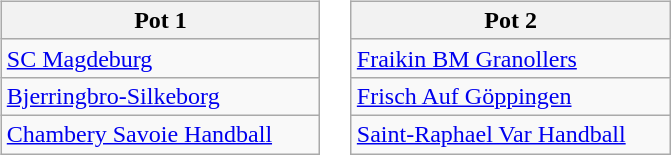<table>
<tr valign=top>
<td><br><table class="wikitable">
<tr>
<th width=205>Pot 1</th>
</tr>
<tr>
<td> <a href='#'>SC Magdeburg</a></td>
</tr>
<tr>
<td> <a href='#'>Bjerringbro-Silkeborg</a></td>
</tr>
<tr>
<td> <a href='#'>Chambery Savoie Handball</a></td>
</tr>
</table>
</td>
<td><br><table class="wikitable">
<tr>
<th width=205>Pot 2</th>
</tr>
<tr>
<td> <a href='#'>Fraikin BM Granollers</a></td>
</tr>
<tr>
<td> <a href='#'>Frisch Auf Göppingen</a></td>
</tr>
<tr>
<td> <a href='#'>Saint-Raphael Var Handball</a></td>
</tr>
</table>
</td>
</tr>
</table>
